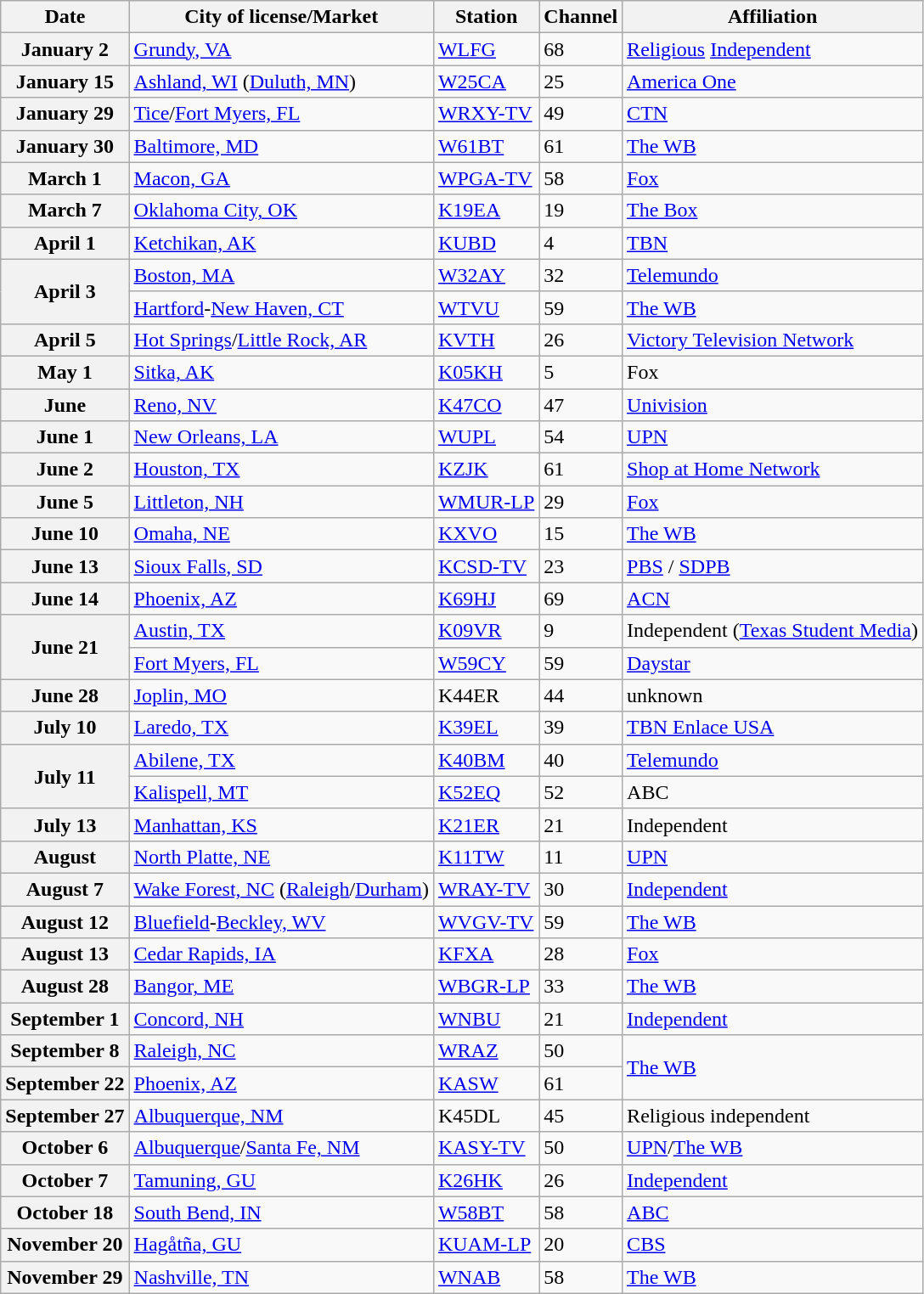<table class="wikitable">
<tr>
<th>Date</th>
<th>City of license/Market</th>
<th>Station</th>
<th>Channel</th>
<th>Affiliation</th>
</tr>
<tr>
<th>January 2</th>
<td><a href='#'>Grundy, VA</a></td>
<td><a href='#'>WLFG</a></td>
<td>68</td>
<td><a href='#'>Religious</a> <a href='#'>Independent</a></td>
</tr>
<tr>
<th>January 15</th>
<td><a href='#'>Ashland, WI</a> (<a href='#'>Duluth, MN</a>)</td>
<td><a href='#'>W25CA</a></td>
<td>25</td>
<td><a href='#'>America One</a></td>
</tr>
<tr>
<th>January 29</th>
<td><a href='#'>Tice</a>/<a href='#'>Fort Myers, FL</a></td>
<td><a href='#'>WRXY-TV</a></td>
<td>49</td>
<td><a href='#'>CTN</a></td>
</tr>
<tr>
<th>January 30</th>
<td><a href='#'>Baltimore, MD</a></td>
<td><a href='#'>W61BT</a></td>
<td>61</td>
<td><a href='#'>The WB</a></td>
</tr>
<tr>
<th>March 1</th>
<td><a href='#'>Macon, GA</a></td>
<td><a href='#'>WPGA-TV</a></td>
<td>58</td>
<td><a href='#'>Fox</a></td>
</tr>
<tr>
<th>March 7</th>
<td><a href='#'>Oklahoma City, OK</a></td>
<td><a href='#'>K19EA</a></td>
<td>19</td>
<td><a href='#'>The Box</a></td>
</tr>
<tr>
<th>April 1</th>
<td><a href='#'>Ketchikan, AK</a></td>
<td><a href='#'>KUBD</a></td>
<td>4</td>
<td><a href='#'>TBN</a></td>
</tr>
<tr>
<th rowspan="2">April 3</th>
<td><a href='#'>Boston, MA</a></td>
<td><a href='#'>W32AY</a></td>
<td>32</td>
<td><a href='#'>Telemundo</a></td>
</tr>
<tr>
<td><a href='#'>Hartford</a>-<a href='#'>New Haven, CT</a></td>
<td><a href='#'>WTVU</a></td>
<td>59</td>
<td><a href='#'>The WB</a></td>
</tr>
<tr>
<th>April 5</th>
<td><a href='#'>Hot Springs</a>/<a href='#'>Little Rock, AR</a></td>
<td><a href='#'>KVTH</a></td>
<td>26</td>
<td><a href='#'>Victory Television Network</a></td>
</tr>
<tr>
<th>May 1</th>
<td><a href='#'>Sitka, AK</a></td>
<td><a href='#'>K05KH</a></td>
<td>5</td>
<td>Fox</td>
</tr>
<tr>
<th>June</th>
<td><a href='#'>Reno, NV</a></td>
<td><a href='#'>K47CO</a></td>
<td>47</td>
<td><a href='#'>Univision</a></td>
</tr>
<tr>
<th>June 1</th>
<td><a href='#'>New Orleans, LA</a></td>
<td><a href='#'>WUPL</a></td>
<td>54</td>
<td><a href='#'>UPN</a></td>
</tr>
<tr>
<th>June 2</th>
<td><a href='#'>Houston, TX</a></td>
<td><a href='#'>KZJK</a></td>
<td>61</td>
<td><a href='#'>Shop at Home Network</a></td>
</tr>
<tr>
<th>June 5</th>
<td><a href='#'>Littleton, NH</a></td>
<td><a href='#'>WMUR-LP</a></td>
<td>29</td>
<td><a href='#'>Fox</a></td>
</tr>
<tr>
<th>June 10</th>
<td><a href='#'>Omaha, NE</a></td>
<td><a href='#'>KXVO</a></td>
<td>15</td>
<td><a href='#'>The WB</a></td>
</tr>
<tr>
<th>June 13</th>
<td><a href='#'>Sioux Falls, SD</a></td>
<td><a href='#'>KCSD-TV</a></td>
<td>23</td>
<td><a href='#'>PBS</a> / <a href='#'>SDPB</a></td>
</tr>
<tr>
<th>June 14</th>
<td><a href='#'>Phoenix, AZ</a></td>
<td><a href='#'>K69HJ</a></td>
<td>69</td>
<td><a href='#'>ACN</a></td>
</tr>
<tr>
<th rowspan="2">June 21</th>
<td><a href='#'>Austin, TX</a></td>
<td><a href='#'>K09VR</a></td>
<td>9</td>
<td>Independent (<a href='#'>Texas Student Media</a>)</td>
</tr>
<tr>
<td><a href='#'>Fort Myers, FL</a></td>
<td><a href='#'>W59CY</a></td>
<td>59</td>
<td><a href='#'>Daystar</a></td>
</tr>
<tr>
<th>June 28</th>
<td><a href='#'>Joplin, MO</a></td>
<td>K44ER</td>
<td>44</td>
<td>unknown</td>
</tr>
<tr>
<th>July 10</th>
<td><a href='#'>Laredo, TX</a></td>
<td><a href='#'>K39EL</a></td>
<td>39</td>
<td><a href='#'>TBN Enlace USA</a></td>
</tr>
<tr>
<th rowspan="2">July 11</th>
<td><a href='#'>Abilene, TX</a></td>
<td><a href='#'>K40BM</a></td>
<td>40</td>
<td><a href='#'>Telemundo</a></td>
</tr>
<tr>
<td><a href='#'>Kalispell, MT</a></td>
<td><a href='#'>K52EQ</a></td>
<td>52</td>
<td>ABC</td>
</tr>
<tr>
<th>July 13</th>
<td><a href='#'>Manhattan, KS</a></td>
<td><a href='#'>K21ER</a></td>
<td>21</td>
<td>Independent</td>
</tr>
<tr>
<th>August</th>
<td><a href='#'>North Platte, NE</a></td>
<td><a href='#'>K11TW</a></td>
<td>11</td>
<td><a href='#'>UPN</a></td>
</tr>
<tr>
<th>August 7</th>
<td><a href='#'>Wake Forest, NC</a> (<a href='#'>Raleigh</a>/<a href='#'>Durham</a>)</td>
<td><a href='#'>WRAY-TV</a></td>
<td>30</td>
<td><a href='#'>Independent</a></td>
</tr>
<tr>
<th>August 12</th>
<td><a href='#'>Bluefield</a>-<a href='#'>Beckley, WV</a></td>
<td><a href='#'>WVGV-TV</a></td>
<td>59</td>
<td><a href='#'>The WB</a></td>
</tr>
<tr>
<th>August 13</th>
<td><a href='#'>Cedar Rapids, IA</a></td>
<td><a href='#'>KFXA</a></td>
<td>28</td>
<td><a href='#'>Fox</a></td>
</tr>
<tr>
<th>August 28</th>
<td><a href='#'>Bangor, ME</a></td>
<td><a href='#'>WBGR-LP</a></td>
<td>33</td>
<td><a href='#'>The WB</a></td>
</tr>
<tr>
<th>September 1</th>
<td><a href='#'>Concord, NH</a></td>
<td><a href='#'>WNBU</a></td>
<td>21</td>
<td><a href='#'>Independent</a></td>
</tr>
<tr>
<th>September 8</th>
<td><a href='#'>Raleigh, NC</a></td>
<td><a href='#'>WRAZ</a></td>
<td>50</td>
<td rowspan="2"><a href='#'>The WB</a></td>
</tr>
<tr>
<th>September 22</th>
<td><a href='#'>Phoenix, AZ</a></td>
<td><a href='#'>KASW</a></td>
<td>61</td>
</tr>
<tr>
<th>September 27</th>
<td><a href='#'>Albuquerque, NM</a></td>
<td>K45DL</td>
<td>45</td>
<td>Religious independent</td>
</tr>
<tr>
<th>October 6</th>
<td><a href='#'>Albuquerque</a>/<a href='#'>Santa Fe, NM</a></td>
<td><a href='#'>KASY-TV</a></td>
<td>50</td>
<td><a href='#'>UPN</a>/<a href='#'>The WB</a></td>
</tr>
<tr>
<th>October 7</th>
<td><a href='#'>Tamuning, GU</a></td>
<td><a href='#'>K26HK</a></td>
<td>26</td>
<td><a href='#'>Independent</a></td>
</tr>
<tr>
<th>October 18</th>
<td><a href='#'>South Bend, IN</a></td>
<td><a href='#'>W58BT</a></td>
<td>58</td>
<td><a href='#'>ABC</a></td>
</tr>
<tr>
<th>November 20</th>
<td><a href='#'>Hagåtña, GU</a></td>
<td><a href='#'>KUAM-LP</a></td>
<td>20</td>
<td><a href='#'>CBS</a></td>
</tr>
<tr>
<th>November 29</th>
<td><a href='#'>Nashville, TN</a></td>
<td><a href='#'>WNAB</a></td>
<td>58</td>
<td><a href='#'>The WB</a></td>
</tr>
</table>
